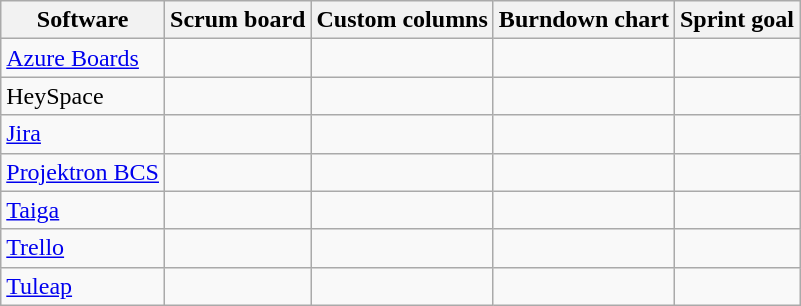<table class="wikitable sortable">
<tr>
<th><strong>Software</strong></th>
<th>Scrum board</th>
<th>Custom columns</th>
<th>Burndown chart</th>
<th>Sprint goal</th>
</tr>
<tr>
<td><a href='#'>Azure Boards</a></td>
<td></td>
<td></td>
<td></td>
<td></td>
</tr>
<tr>
<td>HeySpace</td>
<td></td>
<td></td>
<td></td>
<td></td>
</tr>
<tr>
<td><a href='#'>Jira</a></td>
<td></td>
<td></td>
<td></td>
<td></td>
</tr>
<tr>
<td><a href='#'>Projektron BCS</a></td>
<td></td>
<td></td>
<td></td>
<td></td>
</tr>
<tr>
<td><a href='#'>Taiga</a></td>
<td></td>
<td></td>
<td></td>
<td></td>
</tr>
<tr>
<td><a href='#'>Trello</a></td>
<td></td>
<td></td>
<td></td>
<td></td>
</tr>
<tr>
<td><a href='#'>Tuleap</a></td>
<td></td>
<td></td>
<td></td>
<td></td>
</tr>
</table>
